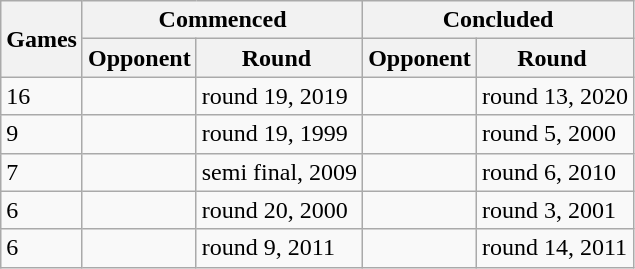<table class="wikitable sortable">
<tr>
<th rowspan=2>Games</th>
<th colspan=2>Commenced</th>
<th colspan=2>Concluded</th>
</tr>
<tr>
<th>Opponent</th>
<th>Round </th>
<th>Opponent</th>
<th>Round </th>
</tr>
<tr>
<td>16</td>
<td></td>
<td>round 19, 2019</td>
<td></td>
<td>round 13, 2020</td>
</tr>
<tr>
<td>9</td>
<td></td>
<td>round 19, 1999</td>
<td></td>
<td>round 5, 2000</td>
</tr>
<tr>
<td>7</td>
<td></td>
<td>semi final, 2009</td>
<td></td>
<td>round 6, 2010</td>
</tr>
<tr>
<td>6</td>
<td></td>
<td>round 20, 2000</td>
<td></td>
<td>round 3, 2001</td>
</tr>
<tr>
<td>6</td>
<td></td>
<td>round 9, 2011</td>
<td></td>
<td>round 14, 2011</td>
</tr>
</table>
